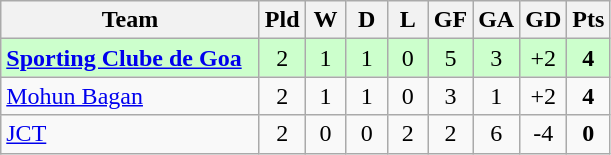<table class="wikitable" style="text-align: center;">
<tr>
<th width=165>Team</th>
<th width=20>Pld</th>
<th width=20>W</th>
<th width=20>D</th>
<th width=20>L</th>
<th width=20>GF</th>
<th width=20>GA</th>
<th width=20>GD</th>
<th width=20>Pts</th>
</tr>
<tr bgcolor="#ccffcc">
<td align=left><strong><a href='#'>Sporting Clube de Goa</a></strong></td>
<td>2</td>
<td>1</td>
<td>1</td>
<td>0</td>
<td>5</td>
<td>3</td>
<td>+2</td>
<td><strong>4</strong></td>
</tr>
<tr>
<td align=left><a href='#'>Mohun Bagan</a></td>
<td>2</td>
<td>1</td>
<td>1</td>
<td>0</td>
<td>3</td>
<td>1</td>
<td>+2</td>
<td><strong>4</strong></td>
</tr>
<tr>
<td align=left><a href='#'>JCT</a></td>
<td>2</td>
<td>0</td>
<td>0</td>
<td>2</td>
<td>2</td>
<td>6</td>
<td>-4</td>
<td><strong>0</strong></td>
</tr>
</table>
